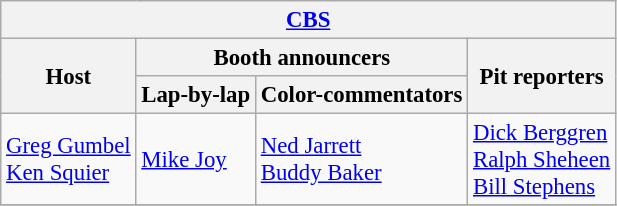<table class="wikitable" style="font-size: 95%">
<tr>
<th colspan=4><a href='#'>CBS</a></th>
</tr>
<tr>
<th rowspan=2>Host</th>
<th colspan=2>Booth announcers</th>
<th rowspan=2>Pit reporters</th>
</tr>
<tr>
<th><strong>Lap-by-lap</strong></th>
<th><strong>Color-commentators</strong></th>
</tr>
<tr>
<td><a href='#'>Greg Gumbel</a> <br> <a href='#'>Ken Squier</a></td>
<td><a href='#'>Mike Joy</a></td>
<td><a href='#'>Ned Jarrett</a> <br> <a href='#'>Buddy Baker</a></td>
<td><a href='#'>Dick Berggren</a> <br> <a href='#'>Ralph Sheheen</a> <br> <a href='#'>Bill Stephens</a></td>
</tr>
<tr>
</tr>
</table>
